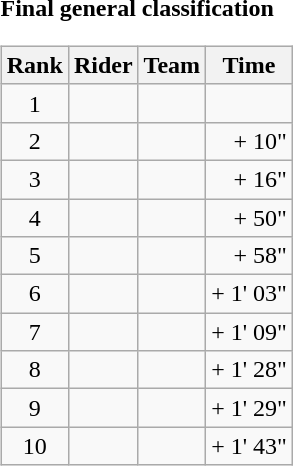<table>
<tr>
<td><strong>Final general classification</strong><br><table class="wikitable">
<tr>
<th scope="col">Rank</th>
<th scope="col">Rider</th>
<th scope="col">Team</th>
<th scope="col">Time</th>
</tr>
<tr>
<td style="text-align:center;">1</td>
<td></td>
<td></td>
<td style="text-align:right;"></td>
</tr>
<tr>
<td style="text-align:center;">2</td>
<td></td>
<td></td>
<td style="text-align:right;">+ 10"</td>
</tr>
<tr>
<td style="text-align:center;">3</td>
<td></td>
<td></td>
<td style="text-align:right;">+ 16"</td>
</tr>
<tr>
<td style="text-align:center;">4</td>
<td></td>
<td></td>
<td style="text-align:right;">+ 50"</td>
</tr>
<tr>
<td style="text-align:center;">5</td>
<td></td>
<td></td>
<td style="text-align:right;">+ 58"</td>
</tr>
<tr>
<td style="text-align:center;">6</td>
<td></td>
<td></td>
<td style="text-align:right;">+ 1' 03"</td>
</tr>
<tr>
<td style="text-align:center;">7</td>
<td></td>
<td></td>
<td style="text-align:right;">+ 1' 09"</td>
</tr>
<tr>
<td style="text-align:center;">8</td>
<td></td>
<td></td>
<td style="text-align:right;">+ 1' 28"</td>
</tr>
<tr>
<td style="text-align:center;">9</td>
<td></td>
<td></td>
<td style="text-align:right;">+ 1' 29"</td>
</tr>
<tr>
<td style="text-align:center;">10</td>
<td></td>
<td></td>
<td style="text-align:right;">+ 1' 43"</td>
</tr>
</table>
</td>
</tr>
</table>
